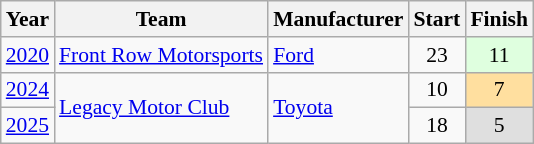<table class="wikitable" style="font-size: 90%;">
<tr>
<th>Year</th>
<th>Team</th>
<th>Manufacturer</th>
<th>Start</th>
<th>Finish</th>
</tr>
<tr>
<td><a href='#'>2020</a></td>
<td><a href='#'>Front Row Motorsports</a></td>
<td><a href='#'>Ford</a></td>
<td align=center>23</td>
<td align=center style="background:#DFFFDF;">11</td>
</tr>
<tr>
<td><a href='#'>2024</a></td>
<td rowspan=2><a href='#'>Legacy Motor Club</a></td>
<td rowspan=2><a href='#'>Toyota</a></td>
<td align=center>10</td>
<td align=center style="background:#FFDF9F;">7</td>
</tr>
<tr>
<td><a href='#'>2025</a></td>
<td align=center>18</td>
<td align=center style="background:#DFDFDF;">5</td>
</tr>
</table>
